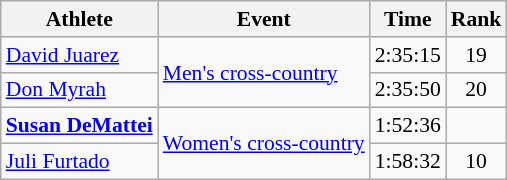<table class=wikitable style=font-size:90%;text-align:center>
<tr>
<th>Athlete</th>
<th>Event</th>
<th>Time</th>
<th>Rank</th>
</tr>
<tr>
<td align=left><a href='#'>David Juarez</a></td>
<td align=left rowspan=2><a href='#'>Men's cross-country</a></td>
<td>2:35:15</td>
<td>19</td>
</tr>
<tr>
<td align=left><a href='#'>Don Myrah</a></td>
<td>2:35:50</td>
<td>20</td>
</tr>
<tr>
<td align=left><strong><a href='#'>Susan DeMattei</a></strong></td>
<td align=left rowspan=2><a href='#'>Women's cross-country</a></td>
<td>1:52:36</td>
<td></td>
</tr>
<tr>
<td align=left><a href='#'>Juli Furtado</a></td>
<td>1:58:32</td>
<td>10</td>
</tr>
</table>
